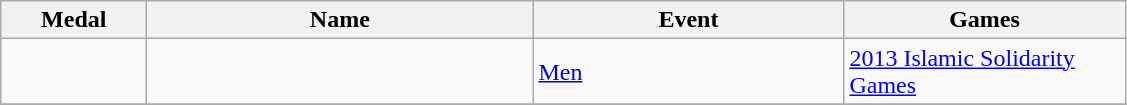<table class="wikitable sortable" style="font-size:100%">
<tr>
<th width="90">Medal</th>
<th width="250">Name</th>
<th width="200">Event</th>
<th width="180">Games</th>
</tr>
<tr>
<td></td>
<td></td>
<td><a href='#'>Men</a></td>
<td><a href='#'>2013 Islamic Solidarity Games</a></td>
</tr>
<tr>
</tr>
</table>
